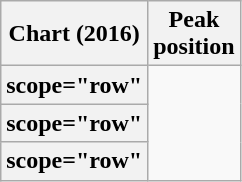<table class="wikitable sortable plainrowheaders">
<tr>
<th>Chart (2016)</th>
<th>Peak<br>position</th>
</tr>
<tr>
<th>scope="row"</th>
</tr>
<tr>
<th>scope="row"</th>
</tr>
<tr>
<th>scope="row"</th>
</tr>
</table>
